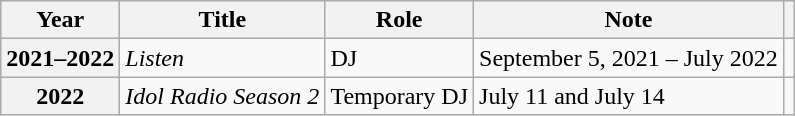<table class="wikitable plainrowheaders sortable nowrap">
<tr>
<th scope="col">Year</th>
<th scope="col">Title</th>
<th scope="col">Role</th>
<th scope="col">Note</th>
<th scope="col" class="unsortable"></th>
</tr>
<tr>
<th scope="row">2021–2022</th>
<td><em>Listen</em></td>
<td>DJ</td>
<td>September 5, 2021 – July 2022</td>
<td></td>
</tr>
<tr>
<th scope="row">2022</th>
<td><em>Idol Radio Season 2</em></td>
<td>Temporary DJ</td>
<td>July 11 and July 14</td>
<td></td>
</tr>
</table>
